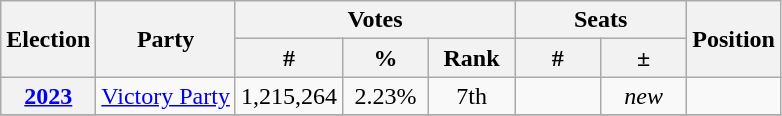<table class=wikitable style="text-align:center">
<tr>
<th rowspan=2>Election</th>
<th rowspan=2>Party</th>
<th colspan=3>Votes</th>
<th colspan=2>Seats</th>
<th rowspan=2>Position</th>
</tr>
<tr>
<th style="width:50px">#</th>
<th style="width:50px">%</th>
<th style="width:50px">Rank</th>
<th style="width:50px">#</th>
<th style="width:50px">±</th>
</tr>
<tr>
<th><a href='#'>2023</a></th>
<td><a href='#'>Victory Party</a></td>
<td>1,215,264</td>
<td>2.23%</td>
<td>7th</td>
<td style="text-align:center;"><strong></strong></td>
<td><em>new</em></td>
<td></td>
</tr>
<tr>
</tr>
</table>
